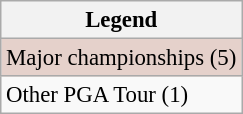<table class="wikitable" style="font-size:95%;">
<tr>
<th>Legend</th>
</tr>
<tr style="background:#e5d1cb;">
<td>Major championships (5)</td>
</tr>
<tr>
<td>Other PGA Tour (1)</td>
</tr>
</table>
